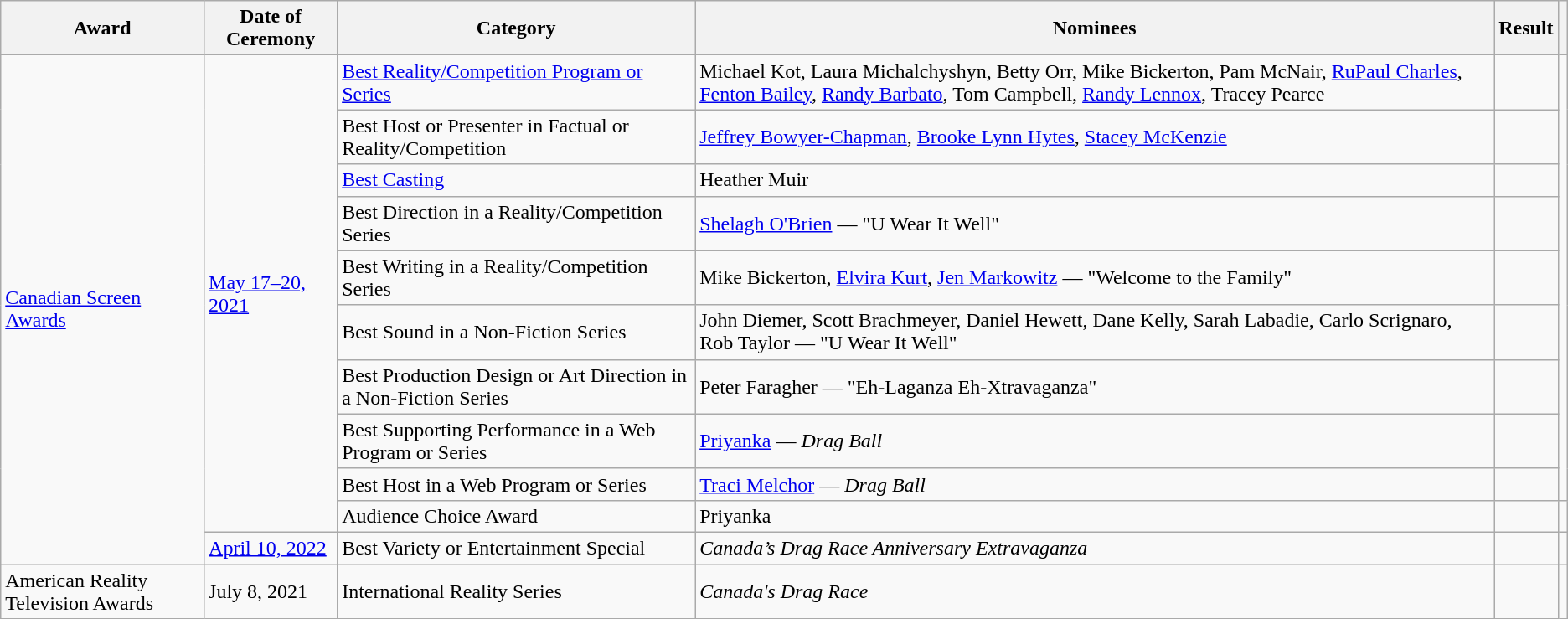<table class="wikitable">
<tr>
<th>Award</th>
<th>Date of Ceremony</th>
<th>Category</th>
<th>Nominees</th>
<th>Result</th>
<th></th>
</tr>
<tr>
<td rowspan="11"><a href='#'>Canadian Screen Awards</a></td>
<td rowspan="10"><a href='#'>May 17–20, 2021</a></td>
<td><a href='#'>Best Reality/Competition Program or Series</a></td>
<td>Michael Kot, Laura Michalchyshyn, Betty Orr, Mike Bickerton, Pam McNair, <a href='#'>RuPaul Charles</a>, <a href='#'>Fenton Bailey</a>, <a href='#'>Randy Barbato</a>, Tom Campbell, <a href='#'>Randy Lennox</a>, Tracey Pearce</td>
<td></td>
<td rowspan=9></td>
</tr>
<tr>
<td>Best Host or Presenter in Factual or Reality/Competition</td>
<td><a href='#'>Jeffrey Bowyer-Chapman</a>, <a href='#'>Brooke Lynn Hytes</a>, <a href='#'>Stacey McKenzie</a></td>
<td></td>
</tr>
<tr>
<td><a href='#'>Best Casting</a></td>
<td>Heather Muir</td>
<td></td>
</tr>
<tr>
<td>Best Direction in a Reality/Competition Series</td>
<td><a href='#'>Shelagh O'Brien</a> — "U Wear It Well"</td>
<td></td>
</tr>
<tr>
<td>Best Writing in a Reality/Competition Series</td>
<td>Mike Bickerton, <a href='#'>Elvira Kurt</a>, <a href='#'>Jen Markowitz</a> — "Welcome to the Family"</td>
<td></td>
</tr>
<tr>
<td>Best Sound in a Non-Fiction Series</td>
<td>John Diemer, Scott Brachmeyer, Daniel Hewett, Dane Kelly, Sarah Labadie, Carlo Scrignaro, Rob Taylor — "U Wear It Well"</td>
<td></td>
</tr>
<tr>
<td>Best Production Design or Art Direction in a Non-Fiction Series</td>
<td>Peter Faragher — "Eh-Laganza Eh-Xtravaganza"</td>
<td></td>
</tr>
<tr>
<td>Best Supporting Performance in a Web Program or Series</td>
<td><a href='#'>Priyanka</a> — <em>Drag Ball</em></td>
<td></td>
</tr>
<tr>
<td>Best Host in a Web Program or Series</td>
<td><a href='#'>Traci Melchor</a> — <em>Drag Ball</em></td>
<td></td>
</tr>
<tr>
<td>Audience Choice Award</td>
<td>Priyanka</td>
<td></td>
<td></td>
</tr>
<tr>
<td><a href='#'>April 10, 2022</a></td>
<td>Best Variety or Entertainment Special</td>
<td><em>Canada’s Drag Race Anniversary Extravaganza</em></td>
<td></td>
<td></td>
</tr>
<tr>
<td>American Reality Television Awards</td>
<td>July 8, 2021</td>
<td>International Reality Series</td>
<td><em>Canada's Drag Race</em></td>
<td></td>
<td></td>
</tr>
</table>
